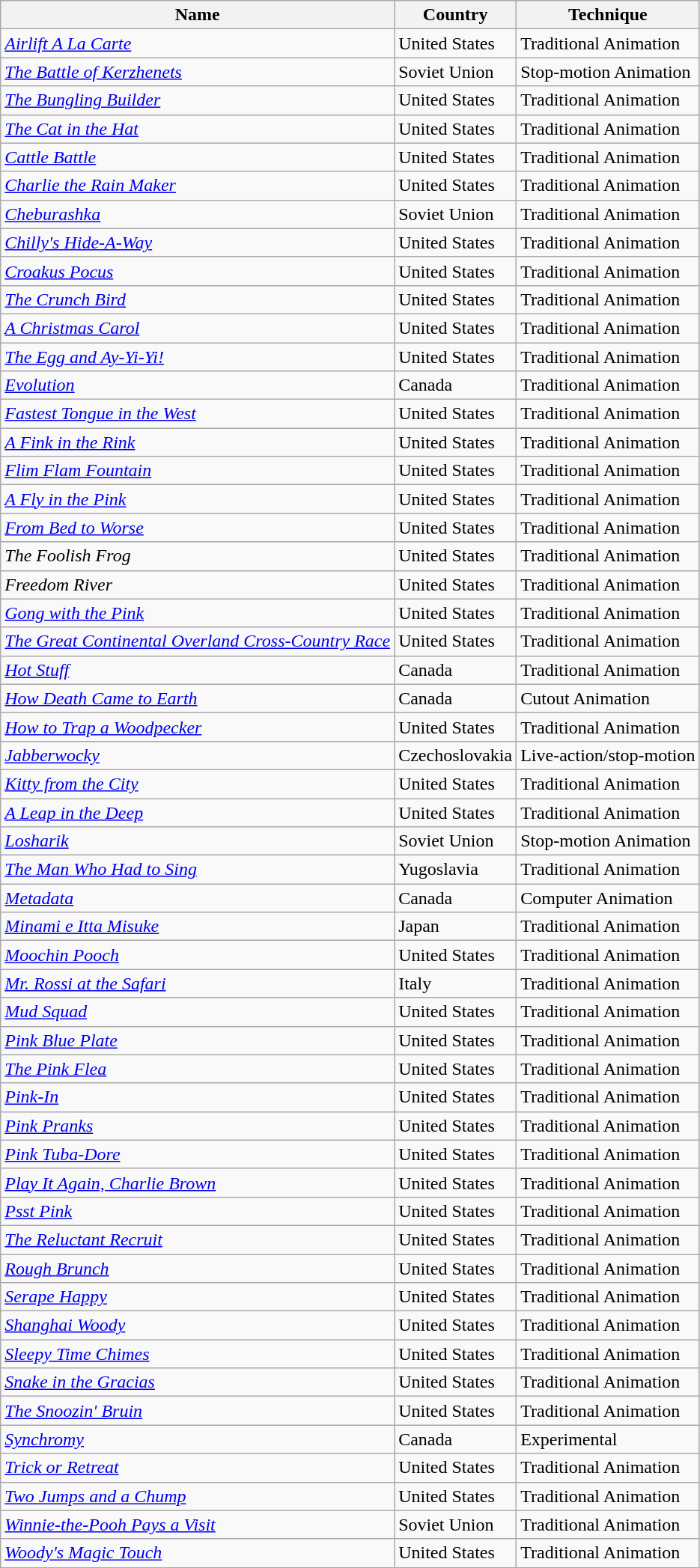<table class="wikitable sortable">
<tr>
<th>Name</th>
<th>Country</th>
<th>Technique</th>
</tr>
<tr>
<td><em><a href='#'>Airlift A La Carte</a></em></td>
<td>United States</td>
<td>Traditional Animation</td>
</tr>
<tr>
<td><em><a href='#'>The Battle of Kerzhenets</a></em></td>
<td>Soviet Union</td>
<td>Stop-motion Animation</td>
</tr>
<tr>
<td><em><a href='#'>The Bungling Builder</a></em></td>
<td>United States</td>
<td>Traditional Animation</td>
</tr>
<tr>
<td><em><a href='#'>The Cat in the Hat</a></em></td>
<td>United States</td>
<td>Traditional Animation</td>
</tr>
<tr>
<td><em><a href='#'>Cattle Battle</a></em></td>
<td>United States</td>
<td>Traditional Animation</td>
</tr>
<tr>
<td><em><a href='#'>Charlie the Rain Maker</a></em></td>
<td>United States</td>
<td>Traditional Animation</td>
</tr>
<tr>
<td><em><a href='#'>Cheburashka</a></em></td>
<td>Soviet Union</td>
<td>Traditional Animation</td>
</tr>
<tr>
<td><em><a href='#'>Chilly's Hide-A-Way</a></em></td>
<td>United States</td>
<td>Traditional Animation</td>
</tr>
<tr>
<td><em><a href='#'>Croakus Pocus</a></em></td>
<td>United States</td>
<td>Traditional Animation</td>
</tr>
<tr>
<td><em><a href='#'>The Crunch Bird</a></em></td>
<td>United States</td>
<td>Traditional Animation</td>
</tr>
<tr>
<td><em><a href='#'>A Christmas Carol</a></em></td>
<td>United States</td>
<td>Traditional Animation</td>
</tr>
<tr>
<td><em><a href='#'>The Egg and Ay-Yi-Yi!</a></em></td>
<td>United States</td>
<td>Traditional Animation</td>
</tr>
<tr>
<td><em><a href='#'>Evolution</a></em></td>
<td>Canada</td>
<td>Traditional Animation</td>
</tr>
<tr>
<td><em><a href='#'>Fastest Tongue in the West</a></em></td>
<td>United States</td>
<td>Traditional Animation</td>
</tr>
<tr>
<td><em><a href='#'>A Fink in the Rink</a></em></td>
<td>United States</td>
<td>Traditional Animation</td>
</tr>
<tr>
<td><em><a href='#'>Flim Flam Fountain</a></em></td>
<td>United States</td>
<td>Traditional Animation</td>
</tr>
<tr>
<td><em><a href='#'>A Fly in the Pink</a></em></td>
<td>United States</td>
<td>Traditional Animation</td>
</tr>
<tr>
<td><em><a href='#'>From Bed to Worse</a></em></td>
<td>United States</td>
<td>Traditional Animation</td>
</tr>
<tr>
<td><em>The Foolish Frog</em></td>
<td>United States</td>
<td>Traditional Animation</td>
</tr>
<tr>
<td><em>Freedom River</em></td>
<td>United States</td>
<td>Traditional Animation</td>
</tr>
<tr>
<td><em><a href='#'>Gong with the Pink</a></em></td>
<td>United States</td>
<td>Traditional Animation</td>
</tr>
<tr>
<td><em><a href='#'>The Great Continental Overland Cross-Country Race</a></em></td>
<td>United States</td>
<td>Traditional Animation</td>
</tr>
<tr>
<td><em><a href='#'>Hot Stuff</a></em></td>
<td>Canada</td>
<td>Traditional Animation</td>
</tr>
<tr>
<td><em><a href='#'>How Death Came to Earth</a></em></td>
<td>Canada</td>
<td>Cutout Animation</td>
</tr>
<tr>
<td><em><a href='#'>How to Trap a Woodpecker</a></em></td>
<td>United States</td>
<td>Traditional Animation</td>
</tr>
<tr>
<td><em><a href='#'>Jabberwocky</a></em></td>
<td>Czechoslovakia</td>
<td>Live-action/stop-motion</td>
</tr>
<tr>
<td><em><a href='#'>Kitty from the City</a></em></td>
<td>United States</td>
<td>Traditional Animation</td>
</tr>
<tr>
<td><em><a href='#'>A Leap in the Deep</a></em></td>
<td>United States</td>
<td>Traditional Animation</td>
</tr>
<tr>
<td><em><a href='#'>Losharik</a></em></td>
<td>Soviet Union</td>
<td>Stop-motion Animation</td>
</tr>
<tr>
<td><em><a href='#'>The Man Who Had to Sing</a></em></td>
<td>Yugoslavia</td>
<td>Traditional Animation</td>
</tr>
<tr>
<td><em><a href='#'>Metadata</a></em></td>
<td>Canada</td>
<td>Computer Animation</td>
</tr>
<tr>
<td><em><a href='#'>Minami e Itta Misuke</a></em></td>
<td>Japan</td>
<td>Traditional Animation</td>
</tr>
<tr>
<td><em><a href='#'>Moochin Pooch</a></em></td>
<td>United States</td>
<td>Traditional Animation</td>
</tr>
<tr>
<td><em><a href='#'>Mr. Rossi at the Safari</a></em></td>
<td>Italy</td>
<td>Traditional Animation</td>
</tr>
<tr>
<td><em><a href='#'>Mud Squad</a></em></td>
<td>United States</td>
<td>Traditional Animation</td>
</tr>
<tr>
<td><em><a href='#'>Pink Blue Plate</a></em></td>
<td>United States</td>
<td>Traditional Animation</td>
</tr>
<tr>
<td><em><a href='#'>The Pink Flea</a></em></td>
<td>United States</td>
<td>Traditional Animation</td>
</tr>
<tr>
<td><em><a href='#'>Pink-In</a></em></td>
<td>United States</td>
<td>Traditional Animation</td>
</tr>
<tr>
<td><em><a href='#'>Pink Pranks</a></em></td>
<td>United States</td>
<td>Traditional Animation</td>
</tr>
<tr>
<td><em><a href='#'>Pink Tuba-Dore</a></em></td>
<td>United States</td>
<td>Traditional Animation</td>
</tr>
<tr>
<td><em><a href='#'>Play It Again, Charlie Brown</a></em></td>
<td>United States</td>
<td>Traditional Animation</td>
</tr>
<tr>
<td><em><a href='#'>Psst Pink</a></em></td>
<td>United States</td>
<td>Traditional Animation</td>
</tr>
<tr>
<td><em><a href='#'>The Reluctant Recruit</a></em></td>
<td>United States</td>
<td>Traditional Animation</td>
</tr>
<tr>
<td><em><a href='#'>Rough Brunch</a></em></td>
<td>United States</td>
<td>Traditional Animation</td>
</tr>
<tr>
<td><em><a href='#'>Serape Happy</a></em></td>
<td>United States</td>
<td>Traditional Animation</td>
</tr>
<tr>
<td><em><a href='#'>Shanghai Woody</a></em></td>
<td>United States</td>
<td>Traditional Animation</td>
</tr>
<tr>
<td><em><a href='#'>Sleepy Time Chimes</a></em></td>
<td>United States</td>
<td>Traditional Animation</td>
</tr>
<tr>
<td><em><a href='#'>Snake in the Gracias</a></em></td>
<td>United States</td>
<td>Traditional Animation</td>
</tr>
<tr>
<td><em><a href='#'>The Snoozin' Bruin</a></em></td>
<td>United States</td>
<td>Traditional Animation</td>
</tr>
<tr>
<td><em><a href='#'>Synchromy</a></em></td>
<td>Canada</td>
<td>Experimental</td>
</tr>
<tr>
<td><em><a href='#'>Trick or Retreat</a></em></td>
<td>United States</td>
<td>Traditional Animation</td>
</tr>
<tr>
<td><em><a href='#'>Two Jumps and a Chump</a></em></td>
<td>United States</td>
<td>Traditional Animation</td>
</tr>
<tr>
<td><em><a href='#'>Winnie-the-Pooh Pays a Visit</a></em></td>
<td>Soviet Union</td>
<td>Traditional Animation</td>
</tr>
<tr>
<td><em><a href='#'>Woody's Magic Touch</a></em></td>
<td>United States</td>
<td>Traditional Animation</td>
</tr>
</table>
